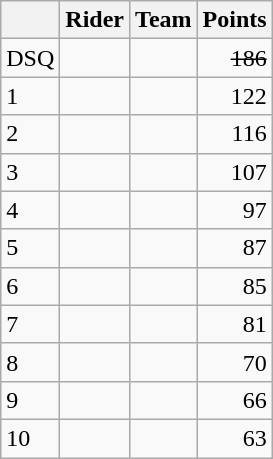<table class="wikitable">
<tr>
<th></th>
<th>Rider</th>
<th>Team</th>
<th>Points</th>
</tr>
<tr>
<td>DSQ</td>
<td><s></s></td>
<td><s></s></td>
<td align=right><s>186</s></td>
</tr>
<tr>
<td>1</td>
<td>  </td>
<td></td>
<td align=right>122</td>
</tr>
<tr>
<td>2</td>
<td></td>
<td></td>
<td align=right>116</td>
</tr>
<tr>
<td>3</td>
<td></td>
<td></td>
<td align=right>107</td>
</tr>
<tr>
<td>4</td>
<td></td>
<td></td>
<td align=right>97</td>
</tr>
<tr>
<td>5</td>
<td></td>
<td></td>
<td align=right>87</td>
</tr>
<tr>
<td>6</td>
<td> </td>
<td></td>
<td align=right>85</td>
</tr>
<tr>
<td>7</td>
<td> </td>
<td></td>
<td align=right>81</td>
</tr>
<tr>
<td>8</td>
<td></td>
<td></td>
<td align=right>70</td>
</tr>
<tr>
<td>9</td>
<td></td>
<td></td>
<td align=right>66</td>
</tr>
<tr>
<td>10</td>
<td></td>
<td></td>
<td align=right>63</td>
</tr>
</table>
